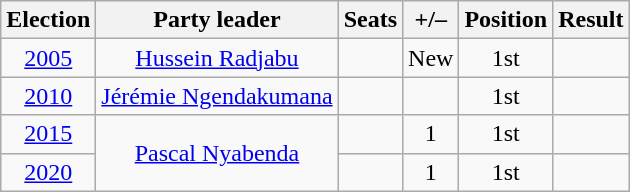<table class=wikitable style=text-align:center>
<tr>
<th>Election</th>
<th>Party leader</th>
<th>Seats</th>
<th>+/–</th>
<th>Position</th>
<th>Result</th>
</tr>
<tr>
<td><a href='#'>2005</a></td>
<td><a href='#'>Hussein Radjabu</a></td>
<td></td>
<td>New</td>
<td>1st</td>
<td></td>
</tr>
<tr>
<td><a href='#'>2010</a></td>
<td><a href='#'>Jérémie Ngendakumana</a></td>
<td></td>
<td></td>
<td> 1st</td>
<td></td>
</tr>
<tr>
<td><a href='#'>2015</a></td>
<td rowspan="2"><a href='#'>Pascal Nyabenda</a></td>
<td></td>
<td> 1</td>
<td> 1st</td>
<td></td>
</tr>
<tr>
<td><a href='#'>2020</a></td>
<td></td>
<td> 1</td>
<td> 1st</td>
<td></td>
</tr>
</table>
